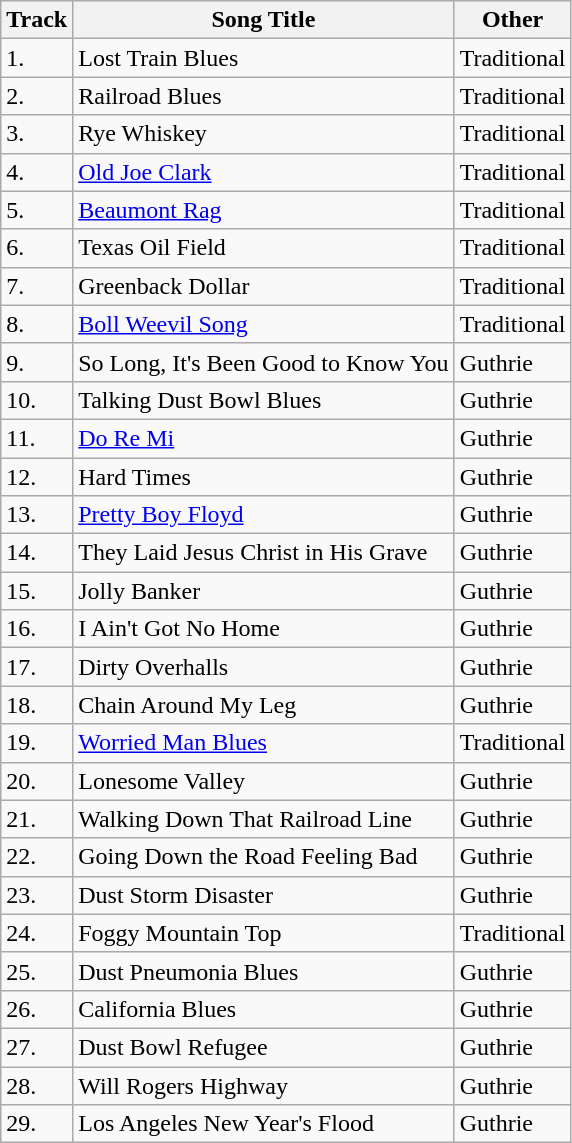<table class="wikitable">
<tr>
<th>Track</th>
<th>Song Title</th>
<th>Other</th>
</tr>
<tr>
<td>1.</td>
<td>Lost Train Blues</td>
<td>Traditional</td>
</tr>
<tr>
<td>2.</td>
<td>Railroad Blues</td>
<td>Traditional</td>
</tr>
<tr>
<td>3.</td>
<td>Rye Whiskey</td>
<td>Traditional</td>
</tr>
<tr>
<td>4.</td>
<td><a href='#'>Old Joe Clark</a></td>
<td>Traditional</td>
</tr>
<tr>
<td>5.</td>
<td><a href='#'>Beaumont Rag</a></td>
<td>Traditional</td>
</tr>
<tr>
<td>6.</td>
<td>Texas Oil Field</td>
<td>Traditional</td>
</tr>
<tr>
<td>7.</td>
<td>Greenback Dollar</td>
<td>Traditional</td>
</tr>
<tr>
<td>8.</td>
<td><a href='#'>Boll Weevil Song</a></td>
<td>Traditional</td>
</tr>
<tr>
<td>9.</td>
<td>So Long, It's Been Good to Know You</td>
<td>Guthrie</td>
</tr>
<tr>
<td>10.</td>
<td>Talking Dust Bowl Blues</td>
<td>Guthrie</td>
</tr>
<tr>
<td>11.</td>
<td><a href='#'>Do Re Mi</a></td>
<td>Guthrie</td>
</tr>
<tr>
<td>12.</td>
<td>Hard Times</td>
<td>Guthrie</td>
</tr>
<tr>
<td>13.</td>
<td><a href='#'>Pretty Boy Floyd</a></td>
<td>Guthrie</td>
</tr>
<tr>
<td>14.</td>
<td>They Laid Jesus Christ in His Grave</td>
<td>Guthrie</td>
</tr>
<tr>
<td>15.</td>
<td>Jolly Banker</td>
<td>Guthrie</td>
</tr>
<tr>
<td>16.</td>
<td>I Ain't Got No Home</td>
<td>Guthrie</td>
</tr>
<tr>
<td>17.</td>
<td>Dirty Overhalls</td>
<td>Guthrie</td>
</tr>
<tr>
<td>18.</td>
<td>Chain Around My Leg</td>
<td>Guthrie</td>
</tr>
<tr>
<td>19.</td>
<td><a href='#'>Worried Man Blues</a></td>
<td>Traditional</td>
</tr>
<tr>
<td>20.</td>
<td>Lonesome Valley</td>
<td>Guthrie</td>
</tr>
<tr>
<td>21.</td>
<td>Walking Down That Railroad Line</td>
<td>Guthrie</td>
</tr>
<tr>
<td>22.</td>
<td>Going Down the Road Feeling Bad</td>
<td>Guthrie</td>
</tr>
<tr>
<td>23.</td>
<td>Dust Storm Disaster</td>
<td>Guthrie</td>
</tr>
<tr>
<td>24.</td>
<td>Foggy Mountain Top</td>
<td>Traditional</td>
</tr>
<tr>
<td>25.</td>
<td>Dust Pneumonia Blues</td>
<td>Guthrie</td>
</tr>
<tr>
<td>26.</td>
<td>California Blues</td>
<td>Guthrie</td>
</tr>
<tr>
<td>27.</td>
<td>Dust Bowl Refugee</td>
<td>Guthrie</td>
</tr>
<tr>
<td>28.</td>
<td>Will Rogers Highway</td>
<td>Guthrie</td>
</tr>
<tr>
<td>29.</td>
<td>Los Angeles New Year's Flood</td>
<td>Guthrie</td>
</tr>
</table>
